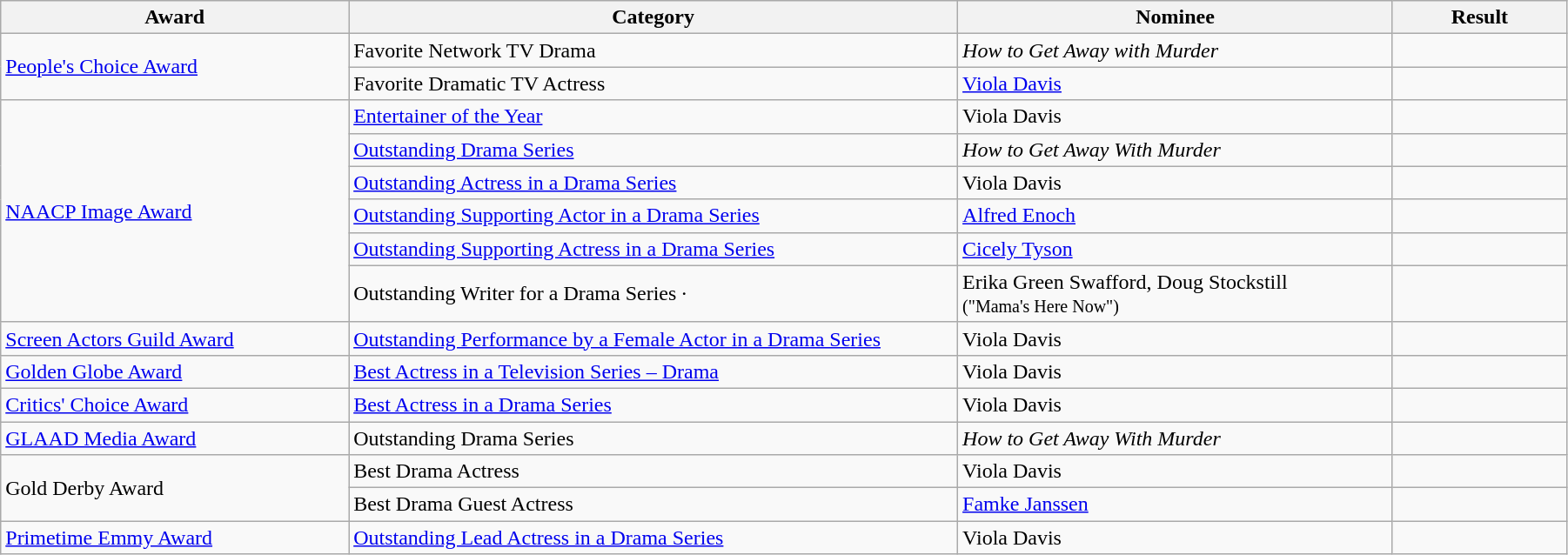<table class="wikitable sortable" style="width:95%;">
<tr>
<th style="width:20%;">Award</th>
<th style="width:35%;">Category</th>
<th style="width:25%;">Nominee</th>
<th style="width:10%;">Result</th>
</tr>
<tr>
<td rowspan="2"><a href='#'>People's Choice Award</a></td>
<td>Favorite Network TV Drama</td>
<td><em>How to Get Away with Murder</em></td>
<td></td>
</tr>
<tr>
<td>Favorite Dramatic TV Actress</td>
<td><a href='#'>Viola Davis</a></td>
<td></td>
</tr>
<tr>
<td rowspan="6"><a href='#'>NAACP Image Award</a></td>
<td><a href='#'>Entertainer of the Year</a></td>
<td>Viola Davis</td>
<td></td>
</tr>
<tr>
<td><a href='#'>Outstanding Drama Series</a></td>
<td><em>How to Get Away With Murder</em></td>
<td></td>
</tr>
<tr>
<td><a href='#'>Outstanding Actress in a Drama Series</a></td>
<td>Viola Davis</td>
<td></td>
</tr>
<tr>
<td><a href='#'>Outstanding Supporting Actor in a Drama Series</a></td>
<td><a href='#'>Alfred Enoch</a></td>
<td></td>
</tr>
<tr>
<td><a href='#'>Outstanding Supporting Actress in a Drama Series</a></td>
<td><a href='#'>Cicely Tyson</a></td>
<td></td>
</tr>
<tr>
<td>Outstanding Writer for a Drama Series ·</td>
<td>Erika Green Swafford, Doug Stockstill<br><small>("Mama's Here Now")</small><br></td>
<td></td>
</tr>
<tr>
<td><a href='#'>Screen Actors Guild Award</a></td>
<td><a href='#'>Outstanding Performance by a Female Actor in a Drama Series</a></td>
<td>Viola Davis</td>
<td></td>
</tr>
<tr>
<td><a href='#'>Golden Globe Award</a></td>
<td><a href='#'>Best Actress in a Television Series – Drama</a></td>
<td>Viola Davis</td>
<td></td>
</tr>
<tr>
<td><a href='#'>Critics' Choice Award</a></td>
<td><a href='#'>Best Actress in a Drama Series</a></td>
<td>Viola Davis</td>
<td></td>
</tr>
<tr>
<td><a href='#'>GLAAD Media Award</a></td>
<td>Outstanding Drama Series</td>
<td><em>How to Get Away With Murder</em></td>
<td></td>
</tr>
<tr>
<td rowspan="2">Gold Derby Award</td>
<td>Best Drama Actress</td>
<td>Viola Davis</td>
<td></td>
</tr>
<tr>
<td>Best Drama Guest Actress</td>
<td><a href='#'>Famke Janssen</a></td>
<td></td>
</tr>
<tr>
<td><a href='#'>Primetime Emmy Award</a></td>
<td><a href='#'>Outstanding Lead Actress in a Drama Series</a></td>
<td>Viola Davis</td>
<td></td>
</tr>
</table>
